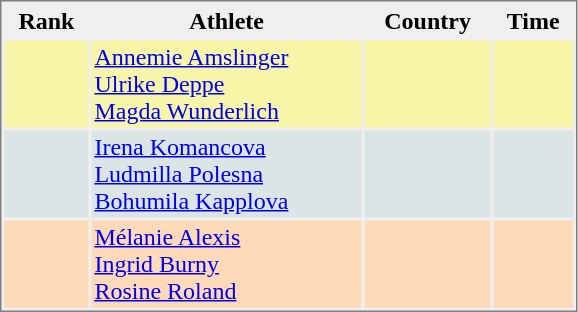<table style="border-style:solid;border-width:1px;border-color:#808080;background-color:#EFEFEF" cellspacing="2" cellpadding="2" width="385px">
<tr bgcolor="#EFEFEF">
<th>Rank</th>
<th>Athlete</th>
<th>Country</th>
<th>Time</th>
</tr>
<tr bgcolor="#F7F6A8">
<td align=center></td>
<td><a href='#'>Annemie Amslinger</a><br><a href='#'>Ulrike Deppe</a><br><a href='#'>Magda Wunderlich</a></td>
<td></td>
<td align="right"></td>
</tr>
<tr bgcolor="#DCE5E5">
<td align=center></td>
<td><a href='#'>Irena Komancova</a><br><a href='#'>Ludmilla Polesna</a><br><a href='#'>Bohumila Kapplova</a></td>
<td></td>
<td align="right"></td>
</tr>
<tr bgcolor="#FFDAB9">
<td align=center></td>
<td><a href='#'>Mélanie Alexis</a><br><a href='#'>Ingrid Burny</a><br><a href='#'>Rosine Roland</a></td>
<td></td>
<td align="right"></td>
</tr>
</table>
